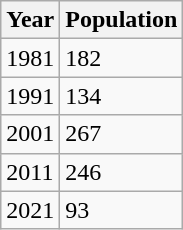<table class="wikitable">
<tr>
<th>Year</th>
<th>Population</th>
</tr>
<tr>
<td>1981</td>
<td>182</td>
</tr>
<tr>
<td>1991</td>
<td>134</td>
</tr>
<tr>
<td>2001</td>
<td>267</td>
</tr>
<tr>
<td>2011</td>
<td>246</td>
</tr>
<tr>
<td>2021</td>
<td>93</td>
</tr>
</table>
